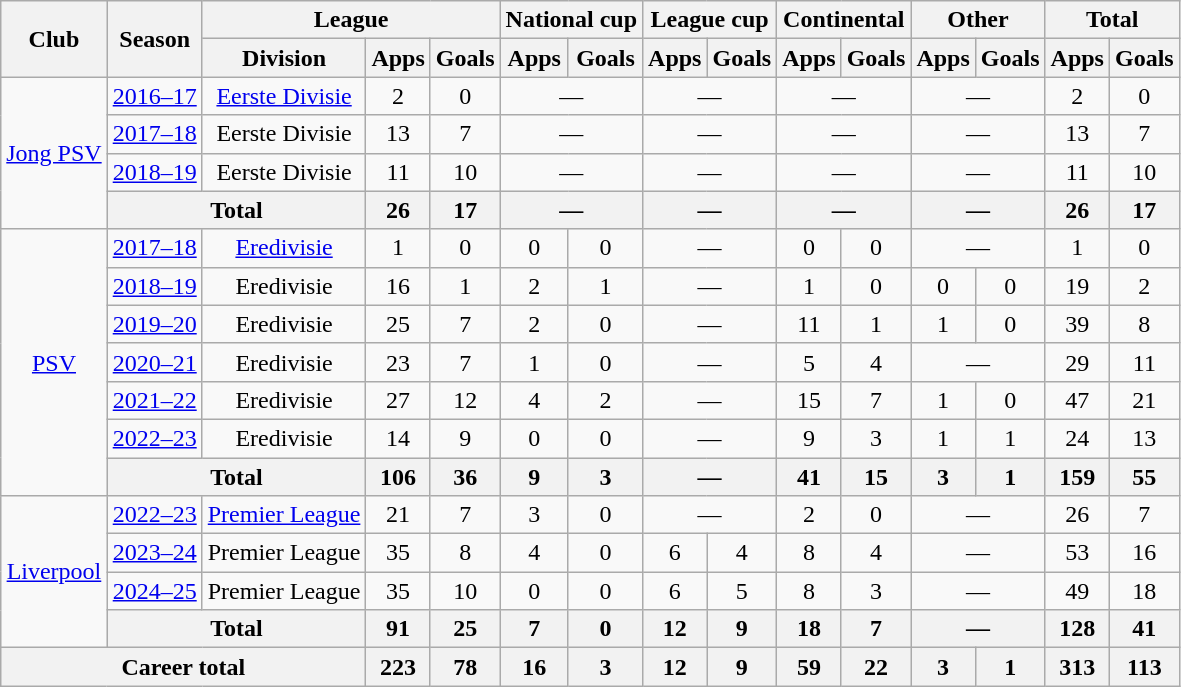<table class="wikitable" style="text-align: center;">
<tr>
<th rowspan="2">Club</th>
<th rowspan="2">Season</th>
<th colspan="3">League</th>
<th colspan="2">National cup</th>
<th colspan="2">League cup</th>
<th colspan="2">Continental</th>
<th colspan="2">Other</th>
<th colspan="2">Total</th>
</tr>
<tr>
<th>Division</th>
<th>Apps</th>
<th>Goals</th>
<th>Apps</th>
<th>Goals</th>
<th>Apps</th>
<th>Goals</th>
<th>Apps</th>
<th>Goals</th>
<th>Apps</th>
<th>Goals</th>
<th>Apps</th>
<th>Goals</th>
</tr>
<tr>
<td rowspan="4"><a href='#'>Jong PSV</a></td>
<td><a href='#'>2016–17</a></td>
<td><a href='#'>Eerste Divisie</a></td>
<td>2</td>
<td>0</td>
<td colspan="2">—</td>
<td colspan="2">—</td>
<td colspan="2">—</td>
<td colspan="2">—</td>
<td>2</td>
<td>0</td>
</tr>
<tr>
<td><a href='#'>2017–18</a></td>
<td>Eerste Divisie</td>
<td>13</td>
<td>7</td>
<td colspan="2">—</td>
<td colspan="2">—</td>
<td colspan="2">—</td>
<td colspan="2">—</td>
<td>13</td>
<td>7</td>
</tr>
<tr>
<td><a href='#'>2018–19</a></td>
<td>Eerste Divisie</td>
<td>11</td>
<td>10</td>
<td colspan="2">—</td>
<td colspan="2">—</td>
<td colspan="2">—</td>
<td colspan="2">—</td>
<td>11</td>
<td>10</td>
</tr>
<tr>
<th colspan="2">Total</th>
<th>26</th>
<th>17</th>
<th colspan="2">—</th>
<th colspan="2">—</th>
<th colspan="2">—</th>
<th colspan="2">—</th>
<th>26</th>
<th>17</th>
</tr>
<tr>
<td rowspan="7"><a href='#'>PSV</a></td>
<td><a href='#'>2017–18</a></td>
<td><a href='#'>Eredivisie</a></td>
<td>1</td>
<td>0</td>
<td>0</td>
<td>0</td>
<td colspan="2">—</td>
<td>0</td>
<td>0</td>
<td colspan="2">—</td>
<td>1</td>
<td>0</td>
</tr>
<tr>
<td><a href='#'>2018–19</a></td>
<td>Eredivisie</td>
<td>16</td>
<td>1</td>
<td>2</td>
<td>1</td>
<td colspan="2">—</td>
<td>1</td>
<td>0</td>
<td>0</td>
<td>0</td>
<td>19</td>
<td>2</td>
</tr>
<tr>
<td><a href='#'>2019–20</a></td>
<td>Eredivisie</td>
<td>25</td>
<td>7</td>
<td>2</td>
<td>0</td>
<td colspan="2">—</td>
<td>11</td>
<td>1</td>
<td>1</td>
<td>0</td>
<td>39</td>
<td>8</td>
</tr>
<tr>
<td><a href='#'>2020–21</a></td>
<td>Eredivisie</td>
<td>23</td>
<td>7</td>
<td>1</td>
<td>0</td>
<td colspan="2">—</td>
<td>5</td>
<td>4</td>
<td colspan="2">—</td>
<td>29</td>
<td>11</td>
</tr>
<tr>
<td><a href='#'>2021–22</a></td>
<td>Eredivisie</td>
<td>27</td>
<td>12</td>
<td>4</td>
<td>2</td>
<td colspan="2">—</td>
<td>15</td>
<td>7</td>
<td>1</td>
<td>0</td>
<td>47</td>
<td>21</td>
</tr>
<tr>
<td><a href='#'>2022–23</a></td>
<td>Eredivisie</td>
<td>14</td>
<td>9</td>
<td>0</td>
<td>0</td>
<td colspan="2">—</td>
<td>9</td>
<td>3</td>
<td>1</td>
<td>1</td>
<td>24</td>
<td>13</td>
</tr>
<tr>
<th colspan="2">Total</th>
<th>106</th>
<th>36</th>
<th>9</th>
<th>3</th>
<th colspan="2">—</th>
<th>41</th>
<th>15</th>
<th>3</th>
<th>1</th>
<th>159</th>
<th>55</th>
</tr>
<tr>
<td rowspan="4"><a href='#'>Liverpool</a></td>
<td><a href='#'>2022–23</a></td>
<td><a href='#'>Premier League</a></td>
<td>21</td>
<td>7</td>
<td>3</td>
<td>0</td>
<td colspan="2">—</td>
<td>2</td>
<td>0</td>
<td colspan="2">—</td>
<td>26</td>
<td>7</td>
</tr>
<tr>
<td><a href='#'>2023–24</a></td>
<td>Premier League</td>
<td>35</td>
<td>8</td>
<td>4</td>
<td>0</td>
<td>6</td>
<td>4</td>
<td>8</td>
<td>4</td>
<td colspan="2">—</td>
<td>53</td>
<td>16</td>
</tr>
<tr>
<td><a href='#'>2024–25</a></td>
<td>Premier League</td>
<td>35</td>
<td>10</td>
<td>0</td>
<td>0</td>
<td>6</td>
<td>5</td>
<td>8</td>
<td>3</td>
<td colspan="2">—</td>
<td>49</td>
<td>18</td>
</tr>
<tr>
<th colspan="2">Total</th>
<th>91</th>
<th>25</th>
<th>7</th>
<th>0</th>
<th>12</th>
<th>9</th>
<th>18</th>
<th>7</th>
<th colspan="2">—</th>
<th>128</th>
<th>41</th>
</tr>
<tr>
<th colspan="3">Career total</th>
<th>223</th>
<th>78</th>
<th>16</th>
<th>3</th>
<th>12</th>
<th>9</th>
<th>59</th>
<th>22</th>
<th>3</th>
<th>1</th>
<th>313</th>
<th>113</th>
</tr>
</table>
